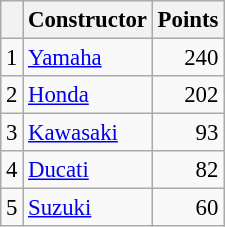<table class="wikitable" style="font-size: 95%;">
<tr>
<th></th>
<th>Constructor</th>
<th>Points</th>
</tr>
<tr>
<td align=center>1</td>
<td> <a href='#'>Yamaha</a></td>
<td align=right>240</td>
</tr>
<tr>
<td align=center>2</td>
<td> <a href='#'>Honda</a></td>
<td align=right>202</td>
</tr>
<tr>
<td align=center>3</td>
<td> <a href='#'>Kawasaki</a></td>
<td align=right>93</td>
</tr>
<tr>
<td align=center>4</td>
<td> <a href='#'>Ducati</a></td>
<td align=right>82</td>
</tr>
<tr>
<td align=center>5</td>
<td> <a href='#'>Suzuki</a></td>
<td align=right>60</td>
</tr>
</table>
